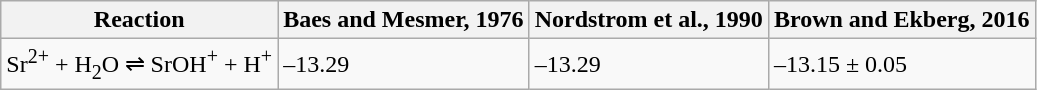<table class="wikitable">
<tr>
<th>Reaction</th>
<th>Baes and Mesmer, 1976</th>
<th>Nordstrom et al., 1990</th>
<th>Brown and Ekberg, 2016</th>
</tr>
<tr>
<td>Sr<sup>2+</sup> + H<sub>2</sub>O ⇌ SrOH<sup>+</sup> + H<sup>+</sup></td>
<td>–13.29</td>
<td>–13.29</td>
<td>–13.15 ± 0.05</td>
</tr>
</table>
